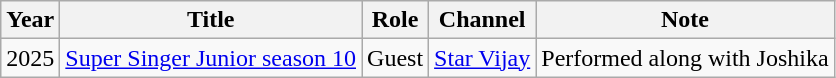<table class="wikitable sortable">
<tr>
<th>Year</th>
<th>Title</th>
<th>Role</th>
<th>Channel</th>
<th>Note</th>
</tr>
<tr>
<td>2025</td>
<td><a href='#'>Super Singer Junior season 10</a></td>
<td>Guest</td>
<td><a href='#'>Star Vijay</a></td>
<td>Performed along with Joshika</td>
</tr>
</table>
